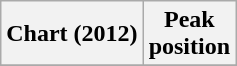<table class="wikitable sortable plainrowheaders" style="text-align:center">
<tr>
<th scope="col">Chart (2012)</th>
<th scope="col">Peak<br>position</th>
</tr>
<tr>
</tr>
</table>
